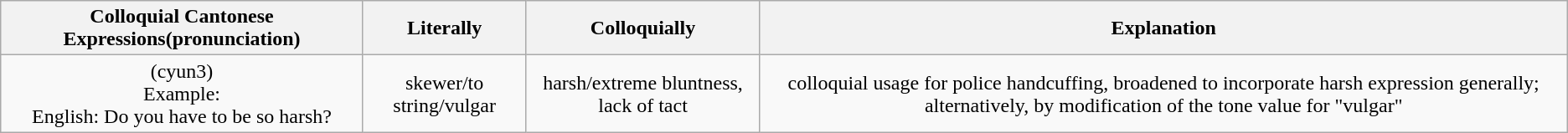<table class="wikitable" style=text-align:center>
<tr>
<th>Colloquial Cantonese Expressions(pronunciation)</th>
<th>Literally</th>
<th>Colloquially</th>
<th>Explanation</th>
</tr>
<tr>
<td> (cyun3)<br>Example:
<br>English:
Do you have to be so harsh?</td>
<td>skewer/to string/vulgar</td>
<td>harsh/extreme bluntness, lack of tact</td>
<td>colloquial usage for police handcuffing, broadened to incorporate harsh expression generally; alternatively, by modification of the tone value for "vulgar"</td>
</tr>
</table>
